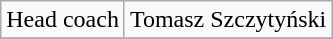<table class="wikitable">
<tr>
<td>Head coach</td>
<td> Tomasz Szczytyński</td>
</tr>
<tr>
</tr>
</table>
